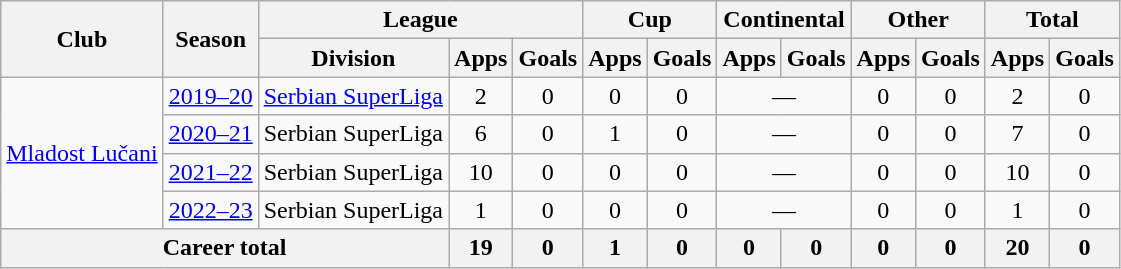<table class="wikitable" style="text-align:center">
<tr>
<th rowspan="2">Club</th>
<th rowspan="2">Season</th>
<th colspan="3">League</th>
<th colspan="2">Cup</th>
<th colspan="2">Continental</th>
<th colspan="2">Other</th>
<th colspan="2">Total</th>
</tr>
<tr>
<th>Division</th>
<th>Apps</th>
<th>Goals</th>
<th>Apps</th>
<th>Goals</th>
<th>Apps</th>
<th>Goals</th>
<th>Apps</th>
<th>Goals</th>
<th>Apps</th>
<th>Goals</th>
</tr>
<tr>
<td rowspan="4"><a href='#'>Mladost Lučani</a></td>
<td><a href='#'>2019–20</a></td>
<td><a href='#'>Serbian SuperLiga</a></td>
<td>2</td>
<td>0</td>
<td>0</td>
<td>0</td>
<td colspan="2">—</td>
<td>0</td>
<td>0</td>
<td>2</td>
<td>0</td>
</tr>
<tr>
<td><a href='#'>2020–21</a></td>
<td>Serbian SuperLiga</td>
<td>6</td>
<td>0</td>
<td>1</td>
<td>0</td>
<td colspan="2">—</td>
<td>0</td>
<td>0</td>
<td>7</td>
<td>0</td>
</tr>
<tr>
<td><a href='#'>2021–22</a></td>
<td>Serbian SuperLiga</td>
<td>10</td>
<td>0</td>
<td>0</td>
<td>0</td>
<td colspan="2">—</td>
<td>0</td>
<td>0</td>
<td>10</td>
<td>0</td>
</tr>
<tr>
<td><a href='#'>2022–23</a></td>
<td>Serbian SuperLiga</td>
<td>1</td>
<td>0</td>
<td>0</td>
<td>0</td>
<td colspan="2">—</td>
<td>0</td>
<td>0</td>
<td>1</td>
<td>0</td>
</tr>
<tr>
<th colspan="3">Career total</th>
<th>19</th>
<th>0</th>
<th>1</th>
<th>0</th>
<th>0</th>
<th>0</th>
<th>0</th>
<th>0</th>
<th>20</th>
<th>0</th>
</tr>
</table>
